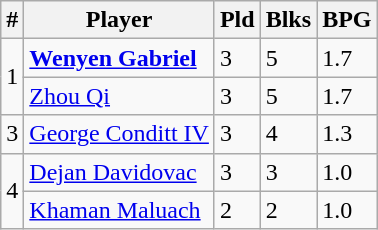<table class=wikitable width=auto>
<tr>
<th>#</th>
<th>Player</th>
<th>Pld</th>
<th>Blks</th>
<th>BPG</th>
</tr>
<tr>
<td rowspan=2>1</td>
<td> <strong><a href='#'>Wenyen Gabriel</a></strong></td>
<td>3</td>
<td>5</td>
<td>1.7</td>
</tr>
<tr>
<td> <a href='#'>Zhou Qi</a></td>
<td>3</td>
<td>5</td>
<td>1.7</td>
</tr>
<tr>
<td>3</td>
<td> <a href='#'>George Conditt IV</a></td>
<td>3</td>
<td>4</td>
<td>1.3</td>
</tr>
<tr>
<td rowspan=2>4</td>
<td> <a href='#'>Dejan Davidovac</a></td>
<td>3</td>
<td>3</td>
<td>1.0</td>
</tr>
<tr>
<td> <a href='#'>Khaman Maluach</a></td>
<td>2</td>
<td>2</td>
<td>1.0</td>
</tr>
</table>
